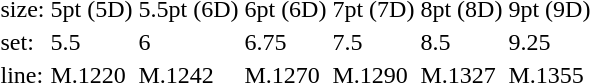<table style="margin-left:40px;">
<tr>
<td>size:</td>
<td>5pt (5D)</td>
<td>5.5pt (6D)</td>
<td>6pt (6D)</td>
<td>7pt (7D)</td>
<td>8pt (8D)</td>
<td>9pt (9D)</td>
</tr>
<tr>
<td>set:</td>
<td>5.5</td>
<td>6</td>
<td>6.75</td>
<td>7.5</td>
<td>8.5</td>
<td>9.25</td>
</tr>
<tr>
<td>line:</td>
<td>M.1220</td>
<td>M.1242</td>
<td>M.1270</td>
<td>M.1290</td>
<td>M.1327</td>
<td>M.1355</td>
</tr>
</table>
